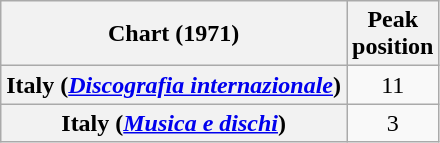<table class="wikitable plainrowheaders" style="text-align:center">
<tr>
<th scope="col">Chart (1971)</th>
<th scope="col">Peak<br>position</th>
</tr>
<tr>
<th scope="row">Italy (<em><a href='#'>Discografia internazionale</a></em>)</th>
<td>11</td>
</tr>
<tr>
<th scope="row">Italy (<em><a href='#'>Musica e dischi</a></em>)</th>
<td>3</td>
</tr>
</table>
